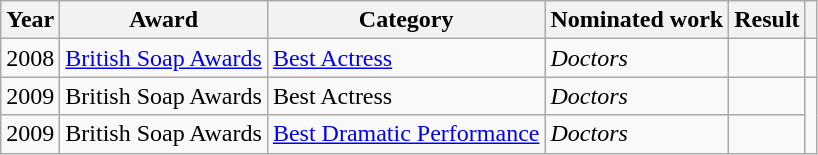<table class="wikitable sortable">
<tr>
<th>Year</th>
<th>Award</th>
<th>Category</th>
<th>Nominated work</th>
<th>Result</th>
<th scope=col class=unsortable></th>
</tr>
<tr>
<td>2008</td>
<td><a href='#'>British Soap Awards</a></td>
<td><a href='#'>Best Actress</a></td>
<td><em>Doctors</em></td>
<td></td>
<td align="center"></td>
</tr>
<tr>
<td>2009</td>
<td>British Soap Awards</td>
<td>Best Actress</td>
<td><em>Doctors</em></td>
<td></td>
<td rowspan="2" align="center"><br></td>
</tr>
<tr>
<td>2009</td>
<td>British Soap Awards</td>
<td><a href='#'>Best Dramatic Performance</a></td>
<td><em>Doctors</em></td>
<td></td>
</tr>
</table>
